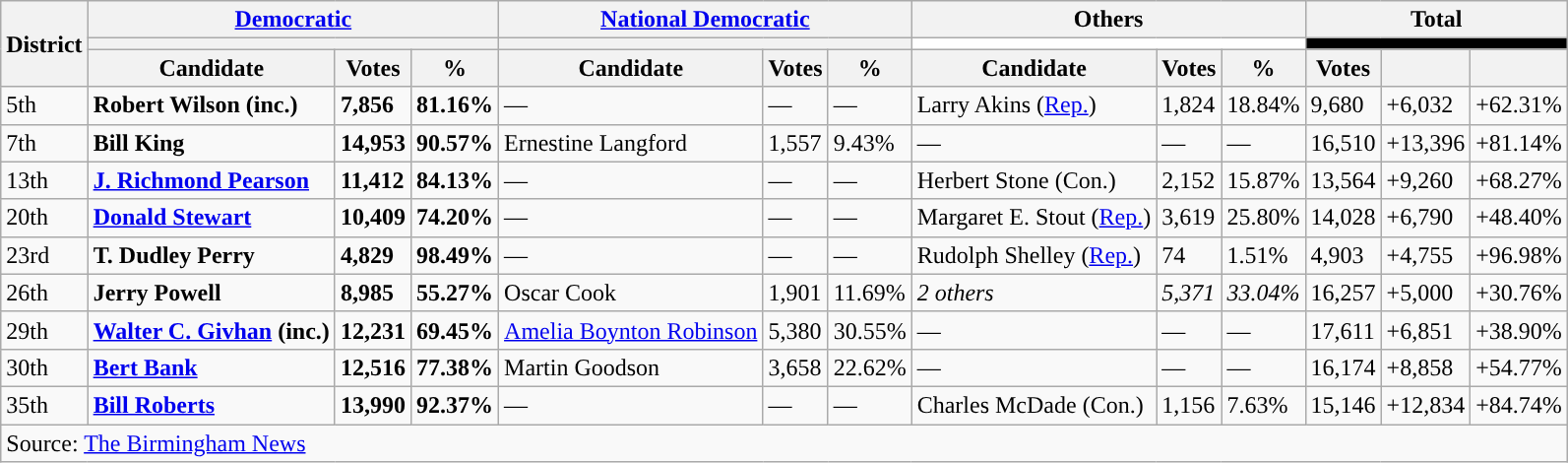<table class="wikitable sortable defaultcenter">
<tr>
<th rowspan="3">District</th>
<th colspan=3><a href='#'>Democratic</a></th>
<th colspan=3><a href='#'>National Democratic</a></th>
<th colspan=3>Others</th>
<th colspan=3>Total</th>
</tr>
<tr>
<th colspan=3 style="background-color:"></th>
<th colspan=3 style="background-color:"></th>
<th colspan=3 style="background-color:#ffffff"></th>
<th colspan=3 style="background-color:#000000"></th>
</tr>
<tr>
<th>Candidate</th>
<th>Votes</th>
<th>%</th>
<th>Candidate</th>
<th>Votes</th>
<th>%</th>
<th>Candidate</th>
<th>Votes</th>
<th>%</th>
<th>Votes</th>
<th></th>
<th></th>
</tr>
<tr>
<td>5th</td>
<td><strong>Robert Wilson (inc.)</strong></td>
<td><strong>7,856</strong></td>
<td><strong>81.16%</strong></td>
<td>—</td>
<td>—</td>
<td>—</td>
<td>Larry Akins (<a href='#'>Rep.</a>)</td>
<td>1,824</td>
<td>18.84%</td>
<td>9,680</td>
<td>+6,032</td>
<td>+62.31%</td>
</tr>
<tr>
<td>7th</td>
<td><strong>Bill King</strong></td>
<td><strong>14,953</strong></td>
<td><strong>90.57%</strong></td>
<td>Ernestine Langford</td>
<td>1,557</td>
<td>9.43%</td>
<td>—</td>
<td>—</td>
<td>—</td>
<td>16,510</td>
<td>+13,396</td>
<td>+81.14%</td>
</tr>
<tr>
<td>13th</td>
<td><strong><a href='#'>J. Richmond Pearson</a></strong></td>
<td><strong>11,412</strong></td>
<td><strong>84.13%</strong></td>
<td>—</td>
<td>—</td>
<td>—</td>
<td>Herbert Stone (Con.)</td>
<td>2,152</td>
<td>15.87%</td>
<td>13,564</td>
<td>+9,260</td>
<td>+68.27%</td>
</tr>
<tr>
<td>20th</td>
<td><strong><a href='#'>Donald Stewart</a></strong></td>
<td><strong>10,409</strong></td>
<td><strong>74.20%</strong></td>
<td>—</td>
<td>—</td>
<td>—</td>
<td>Margaret E. Stout (<a href='#'>Rep.</a>)</td>
<td>3,619</td>
<td>25.80%</td>
<td>14,028</td>
<td>+6,790</td>
<td>+48.40%</td>
</tr>
<tr>
<td>23rd</td>
<td><strong>T. Dudley Perry</strong></td>
<td><strong>4,829</strong></td>
<td><strong>98.49%</strong></td>
<td>—</td>
<td>—</td>
<td>—</td>
<td>Rudolph Shelley (<a href='#'>Rep.</a>)</td>
<td>74</td>
<td>1.51%</td>
<td>4,903</td>
<td>+4,755</td>
<td>+96.98%</td>
</tr>
<tr>
<td>26th</td>
<td><strong>Jerry Powell</strong></td>
<td><strong>8,985</strong></td>
<td><strong>55.27%</strong></td>
<td>Oscar Cook</td>
<td>1,901</td>
<td>11.69%</td>
<td><em>2 others</em></td>
<td><em>5,371</em></td>
<td><em>33.04%</em></td>
<td>16,257</td>
<td>+5,000</td>
<td>+30.76%</td>
</tr>
<tr>
<td>29th</td>
<td><strong><a href='#'>Walter C. Givhan</a> (inc.)</strong></td>
<td><strong>12,231</strong></td>
<td><strong>69.45%</strong></td>
<td><a href='#'>Amelia Boynton Robinson</a></td>
<td>5,380</td>
<td>30.55%</td>
<td>—</td>
<td>—</td>
<td>—</td>
<td>17,611</td>
<td>+6,851</td>
<td>+38.90%</td>
</tr>
<tr>
<td>30th</td>
<td><strong><a href='#'>Bert Bank</a></strong></td>
<td><strong>12,516</strong></td>
<td><strong>77.38%</strong></td>
<td>Martin Goodson</td>
<td>3,658</td>
<td>22.62%</td>
<td>—</td>
<td>—</td>
<td>—</td>
<td>16,174</td>
<td>+8,858</td>
<td>+54.77%</td>
</tr>
<tr>
<td>35th</td>
<td><strong><a href='#'>Bill Roberts</a></strong></td>
<td><strong>13,990</strong></td>
<td><strong>92.37%</strong></td>
<td>—</td>
<td>—</td>
<td>—</td>
<td>Charles McDade (Con.)</td>
<td>1,156</td>
<td>7.63%</td>
<td>15,146</td>
<td>+12,834</td>
<td>+84.74%</td>
</tr>
<tr>
<td style="text-align:left;" colspan=13>Source: <a href='#'>The Birmingham News</a></td>
</tr>
</table>
